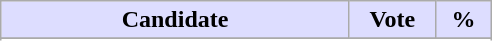<table class="wikitable">
<tr>
<th style="background:#ddf; width:225px;">Candidate</th>
<th style="background:#ddf; width:50px;">Vote</th>
<th style="background:#ddf; width:30px;">%</th>
</tr>
<tr>
</tr>
<tr>
</tr>
</table>
